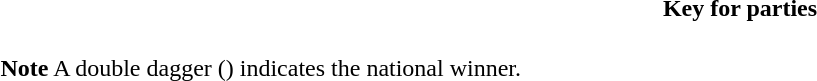<table class="toccolours" style="width:62em">
<tr>
<th>Key for parties</th>
</tr>
<tr>
<td><br>






<strong>Note</strong>  A double dagger () indicates the national winner.</td>
</tr>
</table>
